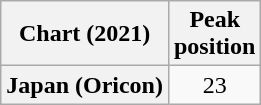<table class="wikitable sortable plainrowheaders" style="text-align:center">
<tr>
<th scope="col">Chart (2021)</th>
<th scope="col">Peak<br>position</th>
</tr>
<tr>
<th scope="row">Japan (Oricon)<br></th>
<td>23</td>
</tr>
</table>
